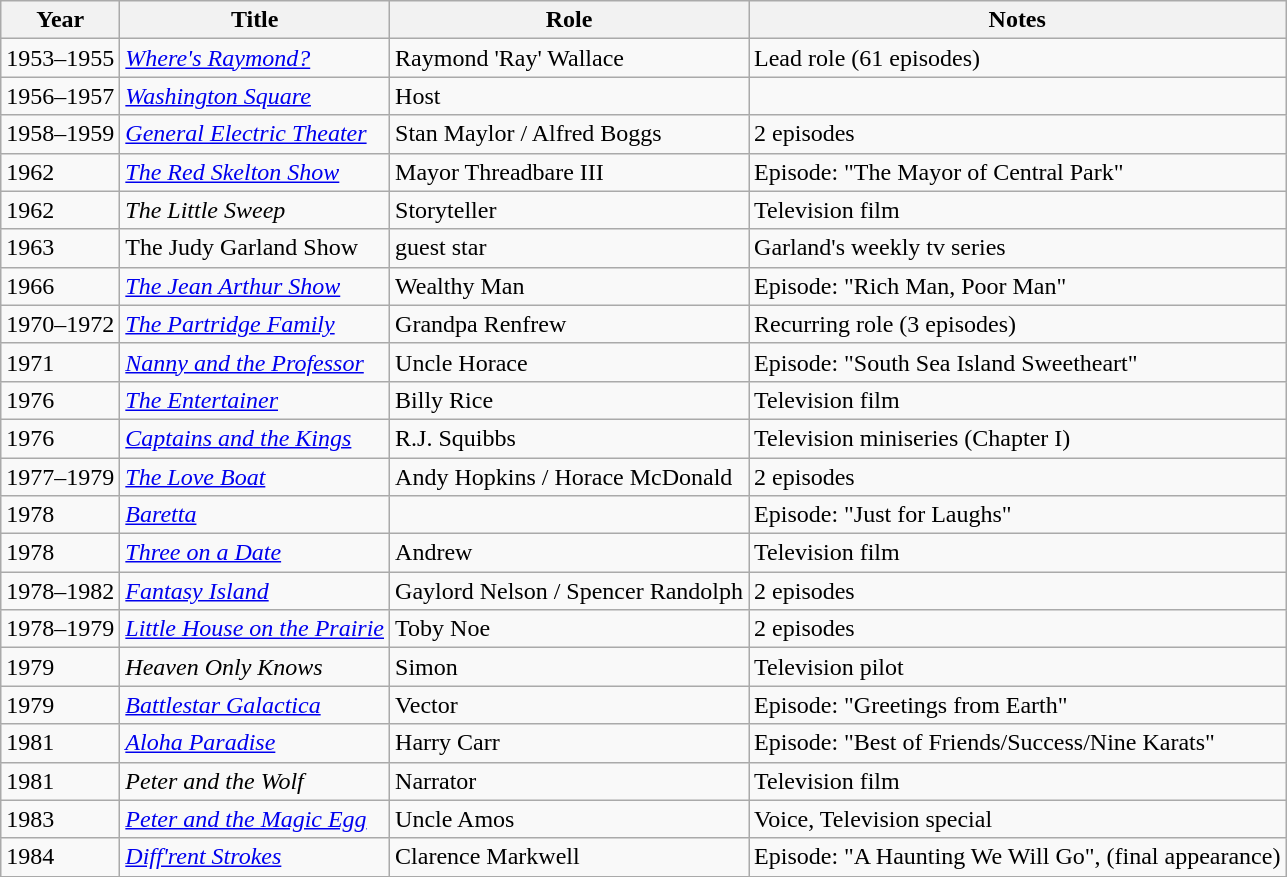<table class="wikitable">
<tr>
<th>Year</th>
<th>Title</th>
<th>Role</th>
<th>Notes</th>
</tr>
<tr>
<td>1953–1955</td>
<td><em><a href='#'>Where's Raymond?</a></em></td>
<td>Raymond 'Ray' Wallace</td>
<td>Lead role (61 episodes)</td>
</tr>
<tr>
<td>1956–1957</td>
<td><em><a href='#'>Washington Square</a></em></td>
<td>Host</td>
<td></td>
</tr>
<tr>
<td>1958–1959</td>
<td><em><a href='#'>General Electric Theater</a></em></td>
<td>Stan Maylor / Alfred Boggs</td>
<td>2 episodes</td>
</tr>
<tr>
<td>1962</td>
<td><em><a href='#'>The Red Skelton Show</a></em></td>
<td>Mayor Threadbare III</td>
<td>Episode: "The Mayor of Central Park"</td>
</tr>
<tr>
<td>1962</td>
<td><em>The Little Sweep</em></td>
<td>Storyteller</td>
<td>Television film</td>
</tr>
<tr>
<td>1963</td>
<td>The Judy Garland Show</td>
<td>guest star</td>
<td>Garland's weekly tv series</td>
</tr>
<tr>
<td>1966</td>
<td><em><a href='#'>The Jean Arthur Show</a></em></td>
<td>Wealthy Man</td>
<td>Episode: "Rich Man, Poor Man"</td>
</tr>
<tr>
<td>1970–1972</td>
<td><em><a href='#'>The Partridge Family</a></em></td>
<td>Grandpa Renfrew</td>
<td>Recurring role (3 episodes)</td>
</tr>
<tr>
<td>1971</td>
<td><em><a href='#'>Nanny and the Professor</a></em></td>
<td>Uncle Horace</td>
<td>Episode: "South Sea Island Sweetheart"</td>
</tr>
<tr>
<td>1976</td>
<td><em><a href='#'>The Entertainer</a></em></td>
<td>Billy Rice</td>
<td>Television film</td>
</tr>
<tr>
<td>1976</td>
<td><em><a href='#'>Captains and the Kings</a></em></td>
<td>R.J. Squibbs</td>
<td>Television miniseries (Chapter I)</td>
</tr>
<tr>
<td>1977–1979</td>
<td><em><a href='#'>The Love Boat</a></em></td>
<td>Andy Hopkins / Horace McDonald</td>
<td>2 episodes</td>
</tr>
<tr>
<td>1978</td>
<td><em><a href='#'>Baretta</a></em></td>
<td></td>
<td>Episode: "Just for Laughs"</td>
</tr>
<tr>
<td>1978</td>
<td><em><a href='#'>Three on a Date</a></em></td>
<td>Andrew</td>
<td>Television film</td>
</tr>
<tr>
<td>1978–1982</td>
<td><em><a href='#'>Fantasy Island</a></em></td>
<td>Gaylord Nelson / Spencer Randolph</td>
<td>2 episodes</td>
</tr>
<tr>
<td>1978–1979</td>
<td><em><a href='#'>Little House on the Prairie</a></em></td>
<td>Toby Noe</td>
<td>2 episodes</td>
</tr>
<tr>
<td>1979</td>
<td><em>Heaven Only Knows</em></td>
<td>Simon</td>
<td>Television pilot</td>
</tr>
<tr>
<td>1979</td>
<td><em><a href='#'>Battlestar Galactica</a></em></td>
<td>Vector</td>
<td>Episode: "Greetings from Earth"</td>
</tr>
<tr>
<td>1981</td>
<td><em><a href='#'>Aloha Paradise</a></em></td>
<td>Harry Carr</td>
<td>Episode: "Best of Friends/Success/Nine Karats"</td>
</tr>
<tr>
<td>1981</td>
<td><em>Peter and the Wolf</em></td>
<td>Narrator</td>
<td>Television film</td>
</tr>
<tr>
<td>1983</td>
<td><em><a href='#'>Peter and the Magic Egg</a></em></td>
<td>Uncle Amos</td>
<td>Voice, Television special</td>
</tr>
<tr>
<td>1984</td>
<td><em><a href='#'>Diff'rent Strokes</a></em></td>
<td>Clarence Markwell</td>
<td>Episode: "A Haunting We Will Go", (final appearance)</td>
</tr>
</table>
